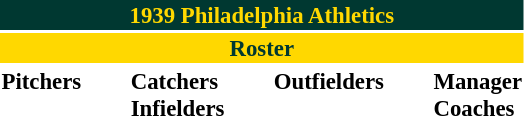<table class="toccolours" style="font-size: 95%;">
<tr>
<th colspan="10" style="background-color: #003831; color: #FFD800; text-align: center;">1939 Philadelphia Athletics</th>
</tr>
<tr>
<td colspan="10" style="background-color: #FFD800; color: #003831; text-align: center;"><strong>Roster</strong></td>
</tr>
<tr>
<td valign="top"><strong>Pitchers</strong><br>















</td>
<td width="25px"></td>
<td valign="top"><strong>Catchers</strong><br>



<strong>Infielders</strong>










</td>
<td width="25px"></td>
<td valign="top"><strong>Outfielders</strong><br>





</td>
<td width="25px"></td>
<td valign="top"><strong>Manager</strong><br>
<strong>Coaches</strong>



</td>
</tr>
</table>
